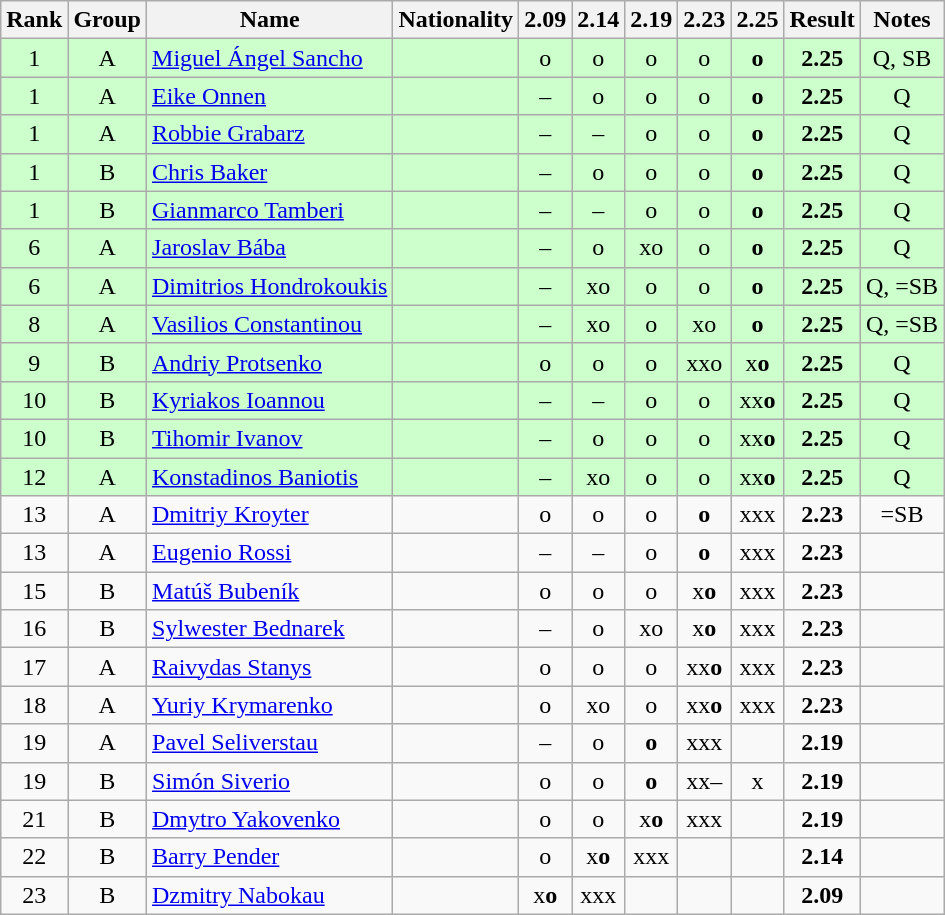<table class="wikitable sortable" style="text-align:center">
<tr>
<th>Rank</th>
<th>Group</th>
<th>Name</th>
<th>Nationality</th>
<th>2.09</th>
<th>2.14</th>
<th>2.19</th>
<th>2.23</th>
<th>2.25</th>
<th>Result</th>
<th>Notes</th>
</tr>
<tr bgcolor="ccffcc">
<td>1</td>
<td>A</td>
<td align="left"><a href='#'>Miguel Ángel Sancho</a></td>
<td align="left"></td>
<td>o</td>
<td>o</td>
<td>o</td>
<td>o</td>
<td><strong>o</strong></td>
<td><strong>2.25</strong></td>
<td>Q, SB</td>
</tr>
<tr bgcolor="ccffcc">
<td>1</td>
<td>A</td>
<td align="left"><a href='#'>Eike Onnen</a></td>
<td align="left"></td>
<td>–</td>
<td>o</td>
<td>o</td>
<td>o</td>
<td><strong>o</strong></td>
<td><strong>2.25</strong></td>
<td>Q</td>
</tr>
<tr bgcolor="ccffcc">
<td>1</td>
<td>A</td>
<td align="left"><a href='#'>Robbie Grabarz</a></td>
<td align="left"></td>
<td>–</td>
<td>–</td>
<td>o</td>
<td>o</td>
<td><strong>o</strong></td>
<td><strong>2.25</strong></td>
<td>Q</td>
</tr>
<tr bgcolor="ccffcc">
<td>1</td>
<td>B</td>
<td align="left"><a href='#'>Chris Baker</a></td>
<td align="left"></td>
<td>–</td>
<td>o</td>
<td>o</td>
<td>o</td>
<td><strong>o</strong></td>
<td><strong>2.25</strong></td>
<td>Q</td>
</tr>
<tr bgcolor="ccffcc">
<td>1</td>
<td>B</td>
<td align="left"><a href='#'>Gianmarco Tamberi</a></td>
<td align="left"></td>
<td>–</td>
<td>–</td>
<td>o</td>
<td>o</td>
<td><strong>o</strong></td>
<td><strong>2.25</strong></td>
<td>Q</td>
</tr>
<tr bgcolor="ccffcc">
<td>6</td>
<td>A</td>
<td align="left"><a href='#'>Jaroslav Bába</a></td>
<td align="left"></td>
<td>–</td>
<td>o</td>
<td>xo</td>
<td>o</td>
<td><strong>o</strong></td>
<td><strong>2.25</strong></td>
<td>Q</td>
</tr>
<tr bgcolor="ccffcc">
<td>6</td>
<td>A</td>
<td align="left"><a href='#'>Dimitrios Hondrokoukis</a></td>
<td align="left"></td>
<td>–</td>
<td>xo</td>
<td>o</td>
<td>o</td>
<td><strong>o</strong></td>
<td><strong>2.25</strong></td>
<td>Q, =SB</td>
</tr>
<tr bgcolor="ccffcc">
<td>8</td>
<td>A</td>
<td align="left"><a href='#'>Vasilios Constantinou</a></td>
<td align="left"></td>
<td>–</td>
<td>xo</td>
<td>o</td>
<td>xo</td>
<td><strong>o</strong></td>
<td><strong>2.25</strong></td>
<td>Q, =SB</td>
</tr>
<tr bgcolor="ccffcc">
<td>9</td>
<td>B</td>
<td align="left"><a href='#'>Andriy Protsenko</a></td>
<td align="left"></td>
<td>o</td>
<td>o</td>
<td>o</td>
<td>xxo</td>
<td>x<strong>o</strong></td>
<td><strong>2.25</strong></td>
<td>Q</td>
</tr>
<tr bgcolor="ccffcc">
<td>10</td>
<td>B</td>
<td align="left"><a href='#'>Kyriakos Ioannou</a></td>
<td align="left"></td>
<td>–</td>
<td>–</td>
<td>o</td>
<td>o</td>
<td>xx<strong>o</strong></td>
<td><strong>2.25</strong></td>
<td>Q</td>
</tr>
<tr bgcolor="ccffcc">
<td>10</td>
<td>B</td>
<td align="left"><a href='#'>Tihomir Ivanov</a></td>
<td align="left"></td>
<td>–</td>
<td>o</td>
<td>o</td>
<td>o</td>
<td>xx<strong>o</strong></td>
<td><strong>2.25</strong></td>
<td>Q</td>
</tr>
<tr bgcolor="ccffcc">
<td>12</td>
<td>A</td>
<td align="left"><a href='#'>Konstadinos Baniotis</a></td>
<td align="left"></td>
<td>–</td>
<td>xo</td>
<td>o</td>
<td>o</td>
<td>xx<strong>o</strong></td>
<td><strong>2.25</strong></td>
<td>Q</td>
</tr>
<tr>
<td>13</td>
<td>A</td>
<td align="left"><a href='#'>Dmitriy Kroyter</a></td>
<td align="left"></td>
<td>o</td>
<td>o</td>
<td>o</td>
<td><strong>o</strong></td>
<td>xxx</td>
<td><strong>2.23</strong></td>
<td>=SB</td>
</tr>
<tr>
<td>13</td>
<td>A</td>
<td align="left"><a href='#'>Eugenio Rossi</a></td>
<td align="left"></td>
<td>–</td>
<td>–</td>
<td>o</td>
<td><strong>o</strong></td>
<td>xxx</td>
<td><strong>2.23</strong></td>
<td></td>
</tr>
<tr>
<td>15</td>
<td>B</td>
<td align="left"><a href='#'>Matúš Bubeník</a></td>
<td align="left"></td>
<td>o</td>
<td>o</td>
<td>o</td>
<td>x<strong>o</strong></td>
<td>xxx</td>
<td><strong>2.23</strong></td>
<td></td>
</tr>
<tr>
<td>16</td>
<td>B</td>
<td align="left"><a href='#'>Sylwester Bednarek</a></td>
<td align="left"></td>
<td>–</td>
<td>o</td>
<td>xo</td>
<td>x<strong>o</strong></td>
<td>xxx</td>
<td><strong>2.23</strong></td>
<td></td>
</tr>
<tr>
<td>17</td>
<td>A</td>
<td align="left"><a href='#'>Raivydas Stanys</a></td>
<td align="left"></td>
<td>o</td>
<td>o</td>
<td>o</td>
<td>xx<strong>o</strong></td>
<td>xxx</td>
<td><strong>2.23</strong></td>
<td></td>
</tr>
<tr>
<td>18</td>
<td>A</td>
<td align="left"><a href='#'>Yuriy Krymarenko</a></td>
<td align="left"></td>
<td>o</td>
<td>xo</td>
<td>o</td>
<td>xx<strong>o</strong></td>
<td>xxx</td>
<td><strong>2.23</strong></td>
<td></td>
</tr>
<tr>
<td>19</td>
<td>A</td>
<td align="left"><a href='#'>Pavel Seliverstau</a></td>
<td align="left"></td>
<td>–</td>
<td>o</td>
<td><strong>o</strong></td>
<td>xxx</td>
<td></td>
<td><strong>2.19</strong></td>
<td></td>
</tr>
<tr>
<td>19</td>
<td>B</td>
<td align="left"><a href='#'>Simón Siverio</a></td>
<td align="left"></td>
<td>o</td>
<td>o</td>
<td><strong>o</strong></td>
<td>xx–</td>
<td>x</td>
<td><strong>2.19</strong></td>
<td></td>
</tr>
<tr>
<td>21</td>
<td>B</td>
<td align="left"><a href='#'>Dmytro Yakovenko</a></td>
<td align="left"></td>
<td>o</td>
<td>o</td>
<td>x<strong>o</strong></td>
<td>xxx</td>
<td></td>
<td><strong>2.19</strong></td>
<td></td>
</tr>
<tr>
<td>22</td>
<td>B</td>
<td align="left"><a href='#'>Barry Pender</a></td>
<td align="left"></td>
<td>o</td>
<td>x<strong>o</strong></td>
<td>xxx</td>
<td></td>
<td></td>
<td><strong>2.14</strong></td>
<td></td>
</tr>
<tr>
<td>23</td>
<td>B</td>
<td align="left"><a href='#'>Dzmitry Nabokau</a></td>
<td align="left"></td>
<td>x<strong>o</strong></td>
<td>xxx</td>
<td></td>
<td></td>
<td></td>
<td><strong>2.09</strong></td>
<td></td>
</tr>
</table>
